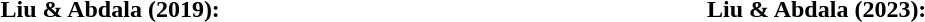<table width="75%">
<tr valign="top">
<td align="left" width="50%"><br><strong>Liu & Abdala (2019):</strong>
</td>
<td align="left" width="50%"><br><strong>Liu & Abdala (2023):</strong>
</td>
<td align="left" width="50%"></td>
</tr>
</table>
